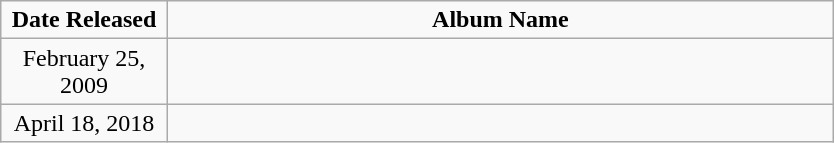<table class="wikitable" style="text-align:center; width:44%">
<tr>
<td style="width:20%;"><strong>Date Released</strong></td>
<td style="width:80%;"><strong>Album Name</strong></td>
</tr>
<tr>
<td>February 25, 2009</td>
<td></td>
</tr>
<tr>
<td>April 18, 2018</td>
<td></td>
</tr>
</table>
